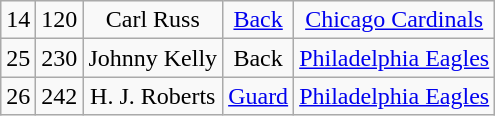<table class="wikitable" style="text-align:center">
<tr>
<td>14</td>
<td>120</td>
<td>Carl Russ</td>
<td><a href='#'>Back</a></td>
<td><a href='#'>Chicago Cardinals</a></td>
</tr>
<tr>
<td>25</td>
<td>230</td>
<td>Johnny Kelly</td>
<td>Back</td>
<td><a href='#'>Philadelphia Eagles</a></td>
</tr>
<tr>
<td>26</td>
<td>242</td>
<td>H. J. Roberts</td>
<td><a href='#'>Guard</a></td>
<td><a href='#'>Philadelphia Eagles</a></td>
</tr>
</table>
